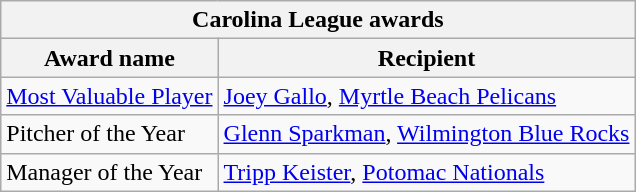<table class="wikitable">
<tr>
<th colspan="2">Carolina League awards</th>
</tr>
<tr>
<th>Award name</th>
<th>Recipient</th>
</tr>
<tr>
<td><a href='#'>Most Valuable Player</a></td>
<td><a href='#'>Joey Gallo</a>, <a href='#'>Myrtle Beach Pelicans</a></td>
</tr>
<tr>
<td>Pitcher of the Year</td>
<td><a href='#'>Glenn Sparkman</a>, <a href='#'>Wilmington Blue Rocks</a></td>
</tr>
<tr>
<td>Manager of the Year</td>
<td><a href='#'>Tripp Keister</a>, <a href='#'>Potomac Nationals</a></td>
</tr>
</table>
